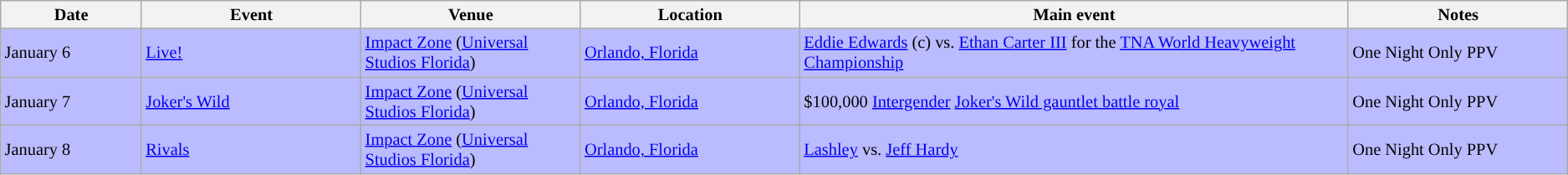<table class="sortable wikitable succession-box" style="font-size:85%;">
<tr>
<th width=9%>Date</th>
<th width=14%>Event</th>
<th width=14%>Venue</th>
<th width=14%>Location</th>
<th width=35%>Main event</th>
<th width=14%>Notes</th>
</tr>
<tr style="background: #BBF">
<td>January 6</td>
<td><a href='#'>Live!</a></td>
<td><a href='#'>Impact Zone</a> (<a href='#'>Universal Studios Florida</a>)</td>
<td><a href='#'>Orlando, Florida</a></td>
<td><a href='#'>Eddie Edwards</a> (c) vs. <a href='#'>Ethan Carter III</a> for the <a href='#'>TNA World Heavyweight Championship</a></td>
<td>One Night Only PPV</td>
</tr>
<tr style="background: #BBF">
<td>January 7<br></td>
<td><a href='#'>Joker's Wild</a></td>
<td><a href='#'>Impact Zone</a> (<a href='#'>Universal Studios Florida</a>)</td>
<td><a href='#'>Orlando, Florida</a></td>
<td>$100,000 <a href='#'>Intergender</a> <a href='#'>Joker's Wild gauntlet battle royal</a></td>
<td>One Night Only PPV</td>
</tr>
<tr style="background: #BBF">
<td>January 8<br></td>
<td><a href='#'>Rivals</a></td>
<td><a href='#'>Impact Zone</a> (<a href='#'>Universal Studios Florida</a>)</td>
<td><a href='#'>Orlando, Florida</a></td>
<td><a href='#'>Lashley</a> vs. <a href='#'>Jeff Hardy</a></td>
<td>One Night Only PPV</td>
</tr>
</table>
